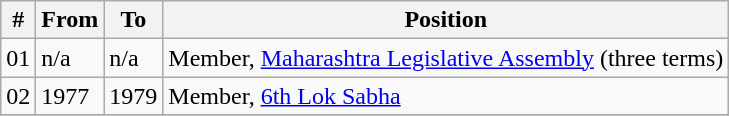<table class="wikitable sortable">
<tr>
<th>#</th>
<th>From</th>
<th>To</th>
<th>Position</th>
</tr>
<tr>
<td>01</td>
<td>n/a</td>
<td>n/a</td>
<td>Member, <a href='#'>Maharashtra Legislative Assembly</a> (three terms)</td>
</tr>
<tr>
<td>02</td>
<td>1977</td>
<td>1979</td>
<td>Member, <a href='#'>6th Lok Sabha</a></td>
</tr>
<tr>
</tr>
</table>
